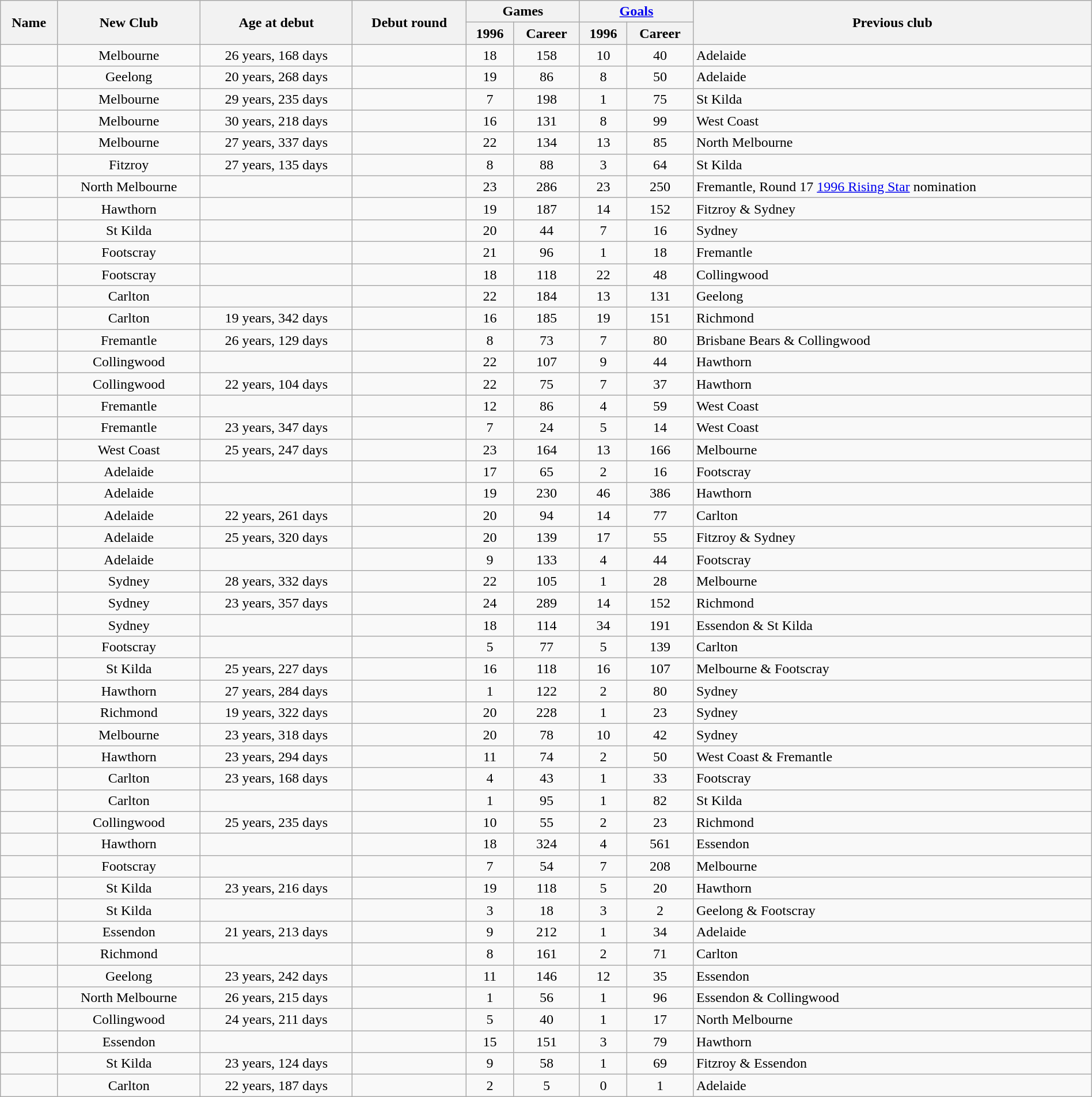<table class="wikitable sortable" style="width:100%; text-align: center;">
<tr style="background:#efefef;">
<th rowspan="2">Name</th>
<th rowspan="2">New Club</th>
<th rowspan="2">Age at debut</th>
<th rowspan="2">Debut round</th>
<th colspan="2">Games</th>
<th colspan="2"><a href='#'>Goals</a></th>
<th rowspan="2">Previous club</th>
</tr>
<tr>
<th>1996</th>
<th>Career</th>
<th>1996</th>
<th>Career</th>
</tr>
<tr>
<td align="left"></td>
<td>Melbourne</td>
<td>26 years, 168 days</td>
<td></td>
<td>18</td>
<td>158</td>
<td>10</td>
<td>40</td>
<td align="left">Adelaide</td>
</tr>
<tr>
<td align="left"></td>
<td>Geelong</td>
<td>20 years, 268 days</td>
<td></td>
<td>19</td>
<td>86</td>
<td>8</td>
<td>50</td>
<td align="left">Adelaide</td>
</tr>
<tr>
<td align="left"></td>
<td>Melbourne</td>
<td>29 years, 235 days</td>
<td></td>
<td>7</td>
<td>198</td>
<td>1</td>
<td>75</td>
<td align="left">St Kilda</td>
</tr>
<tr>
<td align="left"></td>
<td>Melbourne</td>
<td>30 years, 218 days</td>
<td></td>
<td>16</td>
<td>131</td>
<td>8</td>
<td>99</td>
<td align="left">West Coast</td>
</tr>
<tr>
<td align="left"></td>
<td>Melbourne</td>
<td>27 years, 337 days</td>
<td></td>
<td>22</td>
<td>134</td>
<td>13</td>
<td>85</td>
<td align="left">North Melbourne</td>
</tr>
<tr>
<td align="left"></td>
<td>Fitzroy</td>
<td>27 years, 135 days</td>
<td></td>
<td>8</td>
<td>88</td>
<td>3</td>
<td>64</td>
<td align="left">St Kilda</td>
</tr>
<tr>
<td align="left"></td>
<td>North Melbourne</td>
<td></td>
<td></td>
<td>23</td>
<td>286</td>
<td>23</td>
<td>250</td>
<td align="left">Fremantle,  Round 17 <a href='#'>1996 Rising Star</a> nomination</td>
</tr>
<tr>
<td align="left"></td>
<td>Hawthorn</td>
<td></td>
<td></td>
<td>19</td>
<td>187</td>
<td>14</td>
<td>152</td>
<td align="left">Fitzroy & Sydney</td>
</tr>
<tr>
<td align="left"></td>
<td>St Kilda</td>
<td></td>
<td></td>
<td>20</td>
<td>44</td>
<td>7</td>
<td>16</td>
<td align="left">Sydney</td>
</tr>
<tr>
<td align="left"></td>
<td>Footscray</td>
<td></td>
<td></td>
<td>21</td>
<td>96</td>
<td>1</td>
<td>18</td>
<td align="left">Fremantle</td>
</tr>
<tr>
<td align="left"></td>
<td>Footscray</td>
<td></td>
<td></td>
<td>18</td>
<td>118</td>
<td>22</td>
<td>48</td>
<td align="left">Collingwood</td>
</tr>
<tr>
<td align="left"></td>
<td>Carlton</td>
<td></td>
<td></td>
<td>22</td>
<td>184</td>
<td>13</td>
<td>131</td>
<td align="left">Geelong</td>
</tr>
<tr>
<td align="left"></td>
<td>Carlton</td>
<td>19 years, 342 days</td>
<td></td>
<td>16</td>
<td>185</td>
<td>19</td>
<td>151</td>
<td align="left">Richmond</td>
</tr>
<tr>
<td align="left"></td>
<td>Fremantle</td>
<td>26 years, 129 days</td>
<td></td>
<td>8</td>
<td>73</td>
<td>7</td>
<td>80</td>
<td align="left">Brisbane Bears & Collingwood</td>
</tr>
<tr>
<td align="left"></td>
<td>Collingwood</td>
<td></td>
<td></td>
<td>22</td>
<td>107</td>
<td>9</td>
<td>44</td>
<td align="left">Hawthorn</td>
</tr>
<tr>
<td align="left"></td>
<td>Collingwood</td>
<td>22 years, 104 days</td>
<td></td>
<td>22</td>
<td>75</td>
<td>7</td>
<td>37</td>
<td align="left">Hawthorn</td>
</tr>
<tr>
<td align="left"></td>
<td>Fremantle</td>
<td></td>
<td></td>
<td>12</td>
<td>86</td>
<td>4</td>
<td>59</td>
<td align="left">West Coast</td>
</tr>
<tr>
<td align="left"></td>
<td>Fremantle</td>
<td>23 years, 347 days</td>
<td></td>
<td>7</td>
<td>24</td>
<td>5</td>
<td>14</td>
<td align="left">West Coast</td>
</tr>
<tr>
<td align="left"></td>
<td>West Coast</td>
<td>25 years, 247 days</td>
<td></td>
<td>23</td>
<td>164</td>
<td>13</td>
<td>166</td>
<td align="left">Melbourne</td>
</tr>
<tr>
<td align="left"></td>
<td>Adelaide</td>
<td></td>
<td></td>
<td>17</td>
<td>65</td>
<td>2</td>
<td>16</td>
<td align="left">Footscray</td>
</tr>
<tr>
<td align="left"></td>
<td>Adelaide</td>
<td></td>
<td></td>
<td>19</td>
<td>230</td>
<td>46</td>
<td>386</td>
<td align="left">Hawthorn</td>
</tr>
<tr>
<td align="left"></td>
<td>Adelaide</td>
<td>22 years, 261 days</td>
<td></td>
<td>20</td>
<td>94</td>
<td>14</td>
<td>77</td>
<td align="left">Carlton</td>
</tr>
<tr>
<td align="left"></td>
<td>Adelaide</td>
<td>25 years, 320 days</td>
<td></td>
<td>20</td>
<td>139</td>
<td>17</td>
<td>55</td>
<td align="left">Fitzroy & Sydney</td>
</tr>
<tr>
<td align="left"></td>
<td>Adelaide</td>
<td></td>
<td></td>
<td>9</td>
<td>133</td>
<td>4</td>
<td>44</td>
<td align="left">Footscray</td>
</tr>
<tr>
<td align="left"></td>
<td>Sydney</td>
<td>28 years, 332 days</td>
<td></td>
<td>22</td>
<td>105</td>
<td>1</td>
<td>28</td>
<td align="left">Melbourne</td>
</tr>
<tr>
<td align="left"></td>
<td>Sydney</td>
<td>23 years, 357 days</td>
<td></td>
<td>24</td>
<td>289</td>
<td>14</td>
<td>152</td>
<td align="left">Richmond</td>
</tr>
<tr>
<td align="left"></td>
<td>Sydney</td>
<td></td>
<td></td>
<td>18</td>
<td>114</td>
<td>34</td>
<td>191</td>
<td align="left">Essendon & St Kilda</td>
</tr>
<tr>
<td align="left"></td>
<td>Footscray</td>
<td></td>
<td></td>
<td>5</td>
<td>77</td>
<td>5</td>
<td>139</td>
<td align="left">Carlton</td>
</tr>
<tr>
<td align="left"></td>
<td>St Kilda</td>
<td>25 years, 227 days</td>
<td></td>
<td>16</td>
<td>118</td>
<td>16</td>
<td>107</td>
<td align="left">Melbourne & Footscray</td>
</tr>
<tr>
<td align="left"></td>
<td>Hawthorn</td>
<td>27 years, 284 days</td>
<td></td>
<td>1</td>
<td>122</td>
<td>2</td>
<td>80</td>
<td align="left">Sydney</td>
</tr>
<tr>
<td align="left"></td>
<td>Richmond</td>
<td>19 years, 322 days</td>
<td></td>
<td>20</td>
<td>228</td>
<td>1</td>
<td>23</td>
<td align="left">Sydney</td>
</tr>
<tr>
<td align="left"></td>
<td>Melbourne</td>
<td>23 years, 318 days</td>
<td></td>
<td>20</td>
<td>78</td>
<td>10</td>
<td>42</td>
<td align="left">Sydney</td>
</tr>
<tr>
<td align="left"></td>
<td>Hawthorn</td>
<td>23 years, 294 days</td>
<td></td>
<td>11</td>
<td>74</td>
<td>2</td>
<td>50</td>
<td align="left">West Coast & Fremantle</td>
</tr>
<tr>
<td align="left"></td>
<td>Carlton</td>
<td>23 years, 168 days</td>
<td></td>
<td>4</td>
<td>43</td>
<td>1</td>
<td>33</td>
<td align="left">Footscray</td>
</tr>
<tr>
<td align="left"></td>
<td>Carlton</td>
<td></td>
<td></td>
<td>1</td>
<td>95</td>
<td>1</td>
<td>82</td>
<td align="left">St Kilda</td>
</tr>
<tr>
<td align="left"></td>
<td>Collingwood</td>
<td>25 years, 235 days</td>
<td></td>
<td>10</td>
<td>55</td>
<td>2</td>
<td>23</td>
<td align="left">Richmond</td>
</tr>
<tr>
<td align="left"></td>
<td>Hawthorn</td>
<td></td>
<td></td>
<td>18</td>
<td>324</td>
<td>4</td>
<td>561</td>
<td align="left">Essendon</td>
</tr>
<tr>
<td align="left"></td>
<td>Footscray</td>
<td></td>
<td></td>
<td>7</td>
<td>54</td>
<td>7</td>
<td>208</td>
<td align="left">Melbourne</td>
</tr>
<tr>
<td align="left"></td>
<td>St Kilda</td>
<td>23 years, 216 days</td>
<td></td>
<td>19</td>
<td>118</td>
<td>5</td>
<td>20</td>
<td align="left">Hawthorn</td>
</tr>
<tr>
<td align="left"></td>
<td>St Kilda</td>
<td></td>
<td></td>
<td>3</td>
<td>18</td>
<td>3</td>
<td>2</td>
<td align="left">Geelong & Footscray</td>
</tr>
<tr>
<td align="left"></td>
<td>Essendon</td>
<td>21 years, 213 days</td>
<td></td>
<td>9</td>
<td>212</td>
<td>1</td>
<td>34</td>
<td align="left">Adelaide</td>
</tr>
<tr>
<td align="left"></td>
<td>Richmond</td>
<td></td>
<td></td>
<td>8</td>
<td>161</td>
<td>2</td>
<td>71</td>
<td align="left">Carlton</td>
</tr>
<tr>
<td align="left"></td>
<td>Geelong</td>
<td>23 years, 242 days</td>
<td></td>
<td>11</td>
<td>146</td>
<td>12</td>
<td>35</td>
<td align="left">Essendon</td>
</tr>
<tr>
<td align="left"></td>
<td>North Melbourne</td>
<td>26 years, 215 days</td>
<td></td>
<td>1</td>
<td>56</td>
<td>1</td>
<td>96</td>
<td align="left">Essendon & Collingwood</td>
</tr>
<tr>
<td align="left"></td>
<td>Collingwood</td>
<td>24 years, 211 days</td>
<td></td>
<td>5</td>
<td>40</td>
<td>1</td>
<td>17</td>
<td align="left">North Melbourne</td>
</tr>
<tr>
<td align="left"></td>
<td>Essendon</td>
<td></td>
<td></td>
<td>15</td>
<td>151</td>
<td>3</td>
<td>79</td>
<td align="left">Hawthorn</td>
</tr>
<tr>
<td align="left"></td>
<td>St Kilda</td>
<td>23 years, 124 days</td>
<td></td>
<td>9</td>
<td>58</td>
<td>1</td>
<td>69</td>
<td align="left">Fitzroy & Essendon</td>
</tr>
<tr>
<td align="left"></td>
<td>Carlton</td>
<td>22 years, 187 days</td>
<td></td>
<td>2</td>
<td>5</td>
<td>0</td>
<td>1</td>
<td align="left">Adelaide</td>
</tr>
</table>
